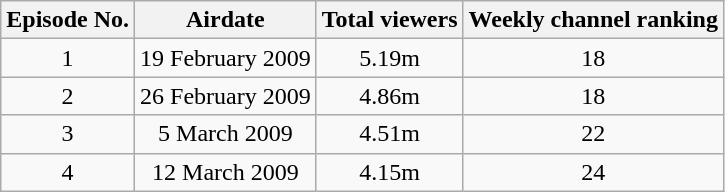<table class="wikitable" style="text-align:center;">
<tr>
<th>Episode No.</th>
<th>Airdate</th>
<th>Total viewers</th>
<th>Weekly channel ranking</th>
</tr>
<tr>
<td>1</td>
<td>19 February 2009</td>
<td>5.19m</td>
<td>18</td>
</tr>
<tr>
<td>2</td>
<td>26 February 2009</td>
<td>4.86m</td>
<td>18</td>
</tr>
<tr>
<td>3</td>
<td>5 March 2009</td>
<td>4.51m</td>
<td>22</td>
</tr>
<tr>
<td>4</td>
<td>12 March 2009</td>
<td>4.15m</td>
<td>24</td>
</tr>
</table>
